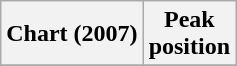<table class="wikitable sortable plainrowheaders" style="text-align:center;">
<tr>
<th scope="col">Chart (2007)</th>
<th scope="col">Peak<br>position</th>
</tr>
<tr>
</tr>
</table>
